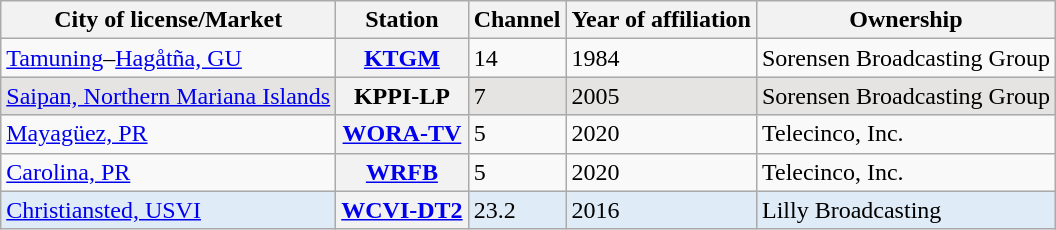<table class="wikitable">
<tr>
<th scope="col">City of license/Market</th>
<th scope="col">Station</th>
<th scope="col">Channel</th>
<th scope="col">Year of affiliation</th>
<th scope="col">Ownership</th>
</tr>
<tr>
<td><a href='#'>Tamuning</a>–<a href='#'>Hagåtña, GU</a></td>
<th scope="row"><a href='#'>KTGM</a></th>
<td>14</td>
<td>1984</td>
<td>Sorensen Broadcasting Group</td>
</tr>
<tr style="background-color:#e5e4e2;">
<td><a href='#'>Saipan, Northern Mariana Islands</a></td>
<th scope="row">KPPI-LP</th>
<td>7</td>
<td>2005</td>
<td>Sorensen Broadcasting Group</td>
</tr>
<tr>
<td><a href='#'>Mayagüez, PR</a></td>
<th scope="row"><a href='#'>WORA-TV</a></th>
<td>5</td>
<td>2020</td>
<td>Telecinco, Inc.</td>
</tr>
<tr>
<td><a href='#'>Carolina, PR</a></td>
<th scope="row"><a href='#'>WRFB</a></th>
<td>5</td>
<td>2020</td>
<td>Telecinco, Inc.</td>
</tr>
<tr style="background-color:#DFEBF6;">
<td><a href='#'>Christiansted, USVI</a></td>
<th scope="row"><a href='#'>WCVI-DT2</a></th>
<td>23.2</td>
<td>2016</td>
<td>Lilly Broadcasting</td>
</tr>
</table>
